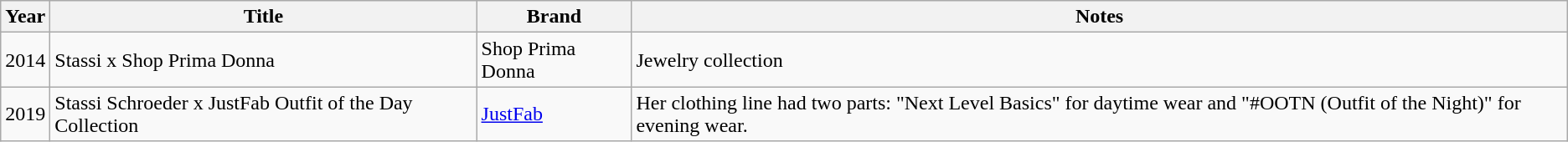<table class="wikitable">
<tr>
<th>Year</th>
<th>Title</th>
<th>Brand</th>
<th>Notes</th>
</tr>
<tr>
<td>2014</td>
<td>Stassi x Shop Prima Donna</td>
<td>Shop Prima Donna</td>
<td>Jewelry collection</td>
</tr>
<tr>
<td>2019</td>
<td>Stassi Schroeder x JustFab Outfit of the Day Collection</td>
<td><a href='#'>JustFab</a></td>
<td>Her clothing line had two parts: "Next Level Basics" for daytime wear and "#OOTN (Outfit of the Night)" for evening wear.</td>
</tr>
</table>
